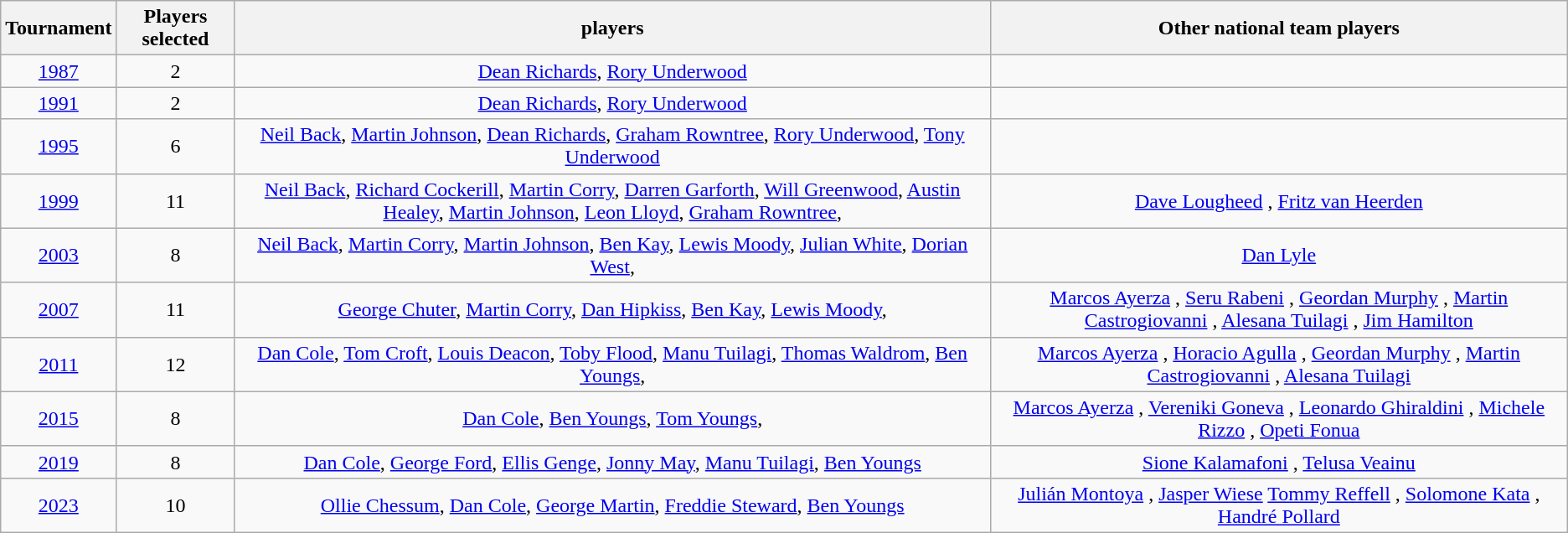<table class="wikitable sortable" style="text-align:center">
<tr>
<th>Tournament</th>
<th>Players selected</th>
<th> players</th>
<th>Other national team players</th>
</tr>
<tr>
<td><a href='#'>1987</a></td>
<td>2</td>
<td><a href='#'>Dean Richards</a>, <a href='#'>Rory Underwood</a></td>
<td></td>
</tr>
<tr>
<td><a href='#'>1991</a></td>
<td>2</td>
<td><a href='#'>Dean Richards</a>, <a href='#'>Rory Underwood</a></td>
<td></td>
</tr>
<tr>
<td><a href='#'>1995</a></td>
<td>6</td>
<td><a href='#'>Neil Back</a>, <a href='#'>Martin Johnson</a>, <a href='#'>Dean Richards</a>, <a href='#'>Graham Rowntree</a>, <a href='#'>Rory Underwood</a>, <a href='#'>Tony Underwood</a></td>
<td></td>
</tr>
<tr>
<td><a href='#'>1999</a></td>
<td>11</td>
<td><a href='#'>Neil Back</a>, <a href='#'>Richard Cockerill</a>, <a href='#'>Martin Corry</a>, <a href='#'>Darren Garforth</a>, <a href='#'>Will Greenwood</a>, <a href='#'>Austin Healey</a>, <a href='#'>Martin Johnson</a>, <a href='#'>Leon Lloyd</a>, <a href='#'>Graham Rowntree</a>,</td>
<td><a href='#'>Dave Lougheed</a> , <a href='#'>Fritz van Heerden</a> </td>
</tr>
<tr>
<td><a href='#'>2003</a></td>
<td>8</td>
<td><a href='#'>Neil Back</a>, <a href='#'>Martin Corry</a>, <a href='#'>Martin Johnson</a>, <a href='#'>Ben Kay</a>, <a href='#'>Lewis Moody</a>, <a href='#'>Julian White</a>, <a href='#'>Dorian West</a>,</td>
<td><a href='#'>Dan Lyle</a> </td>
</tr>
<tr>
<td><a href='#'>2007</a></td>
<td>11</td>
<td><a href='#'>George Chuter</a>, <a href='#'>Martin Corry</a>, <a href='#'>Dan Hipkiss</a>, <a href='#'>Ben Kay</a>, <a href='#'>Lewis Moody</a>,</td>
<td><a href='#'>Marcos Ayerza</a> , <a href='#'>Seru Rabeni</a> , <a href='#'>Geordan Murphy</a> , <a href='#'>Martin Castrogiovanni</a> ,  <a href='#'>Alesana Tuilagi</a> , <a href='#'>Jim Hamilton</a> </td>
</tr>
<tr>
<td><a href='#'>2011</a></td>
<td>12</td>
<td><a href='#'>Dan Cole</a>, <a href='#'>Tom Croft</a>, <a href='#'>Louis Deacon</a>, <a href='#'>Toby Flood</a>, <a href='#'>Manu Tuilagi</a>, <a href='#'>Thomas Waldrom</a>, <a href='#'>Ben Youngs</a>,</td>
<td><a href='#'>Marcos Ayerza</a> , <a href='#'>Horacio Agulla</a> , <a href='#'>Geordan Murphy</a> , <a href='#'>Martin Castrogiovanni</a> , <a href='#'>Alesana Tuilagi</a> </td>
</tr>
<tr>
<td><a href='#'>2015</a></td>
<td>8</td>
<td><a href='#'>Dan Cole</a>, <a href='#'>Ben Youngs</a>, <a href='#'>Tom Youngs</a>,</td>
<td><a href='#'>Marcos Ayerza</a> , <a href='#'>Vereniki Goneva</a> , <a href='#'>Leonardo Ghiraldini</a> , <a href='#'>Michele Rizzo</a> , <a href='#'>Opeti Fonua</a> </td>
</tr>
<tr>
<td><a href='#'>2019</a></td>
<td>8</td>
<td><a href='#'>Dan Cole</a>, <a href='#'>George Ford</a>, <a href='#'>Ellis Genge</a>, <a href='#'>Jonny May</a>, <a href='#'>Manu Tuilagi</a>, <a href='#'>Ben Youngs</a></td>
<td><a href='#'>Sione Kalamafoni</a> , <a href='#'>Telusa Veainu</a> </td>
</tr>
<tr>
<td><a href='#'>2023</a></td>
<td>10</td>
<td><a href='#'>Ollie Chessum</a>, <a href='#'>Dan Cole</a>, <a href='#'>George Martin</a>, <a href='#'>Freddie Steward</a>, <a href='#'>Ben Youngs</a></td>
<td><a href='#'>Julián Montoya</a> , <a href='#'>Jasper Wiese</a>  <a href='#'>Tommy Reffell</a> , <a href='#'>Solomone Kata</a> , <a href='#'>Handré Pollard</a> </td>
</tr>
</table>
